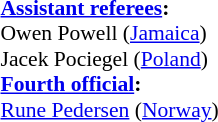<table width=100% style="font-size: 90%">
<tr>
<td><br><strong><a href='#'>Assistant referees</a>:</strong>
<br>Owen Powell (<a href='#'>Jamaica</a>)
<br>Jacek Pociegel (<a href='#'>Poland</a>)
<br><strong><a href='#'>Fourth official</a>:</strong>
<br><a href='#'>Rune Pedersen</a> (<a href='#'>Norway</a>)</td>
</tr>
</table>
